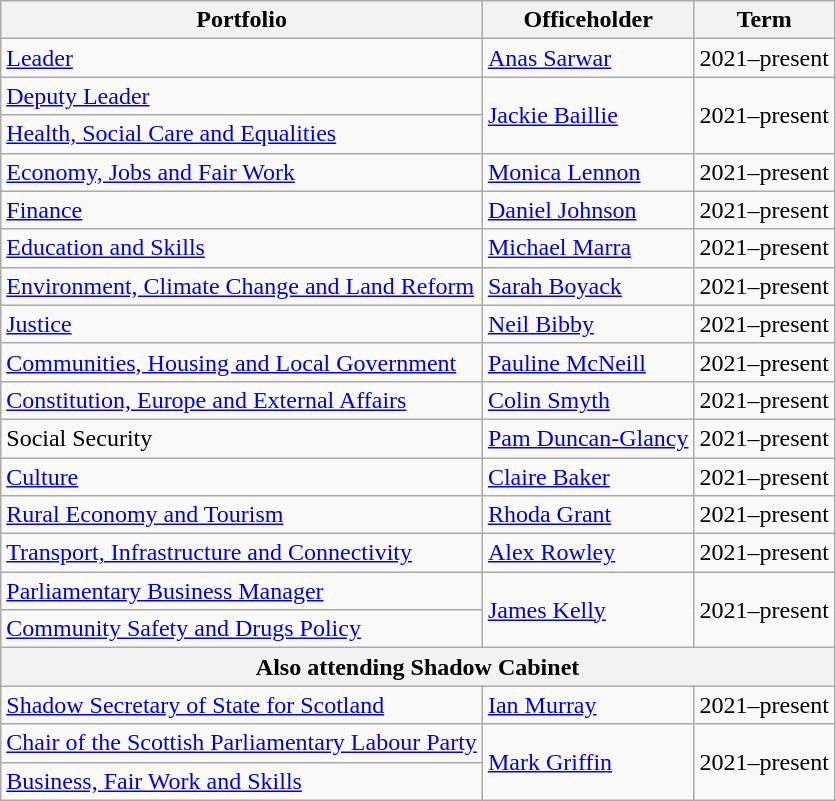<table class="wikitable">
<tr>
<th>Portfolio</th>
<th>Officeholder</th>
<th>Term</th>
</tr>
<tr>
<td><a href='#'>Leader</a></td>
<td><a href='#'>Anas Sarwar</a></td>
<td>2021–present</td>
</tr>
<tr>
<td><a href='#'>Deputy Leader</a></td>
<td rowspan="2"><a href='#'>Jackie Baillie</a></td>
<td rowspan="2">2021–present</td>
</tr>
<tr>
<td><a href='#'>Health, Social Care and Equalities</a></td>
</tr>
<tr>
<td><a href='#'>Economy, Jobs and Fair Work</a></td>
<td><a href='#'>Monica Lennon</a></td>
<td>2021–present</td>
</tr>
<tr>
<td><a href='#'>Finance</a></td>
<td><a href='#'>Daniel Johnson</a></td>
<td>2021–present</td>
</tr>
<tr>
<td><a href='#'>Education and Skills</a></td>
<td><a href='#'>Michael Marra</a></td>
<td>2021–present</td>
</tr>
<tr>
<td><a href='#'>Environment, Climate Change and Land Reform</a></td>
<td><a href='#'>Sarah Boyack</a></td>
<td>2021–present</td>
</tr>
<tr>
<td><a href='#'>Justice</a></td>
<td><a href='#'>Neil Bibby</a></td>
<td>2021–present</td>
</tr>
<tr>
<td><a href='#'>Communities, Housing and Local Government</a></td>
<td><a href='#'>Pauline McNeill</a></td>
<td>2021–present</td>
</tr>
<tr>
<td><a href='#'>Constitution, Europe and External Affairs</a></td>
<td><a href='#'>Colin Smyth</a></td>
<td>2021–present</td>
</tr>
<tr>
<td>Social Security</td>
<td><a href='#'>Pam Duncan-Glancy</a></td>
<td>2021–present</td>
</tr>
<tr>
<td><a href='#'>Culture</a></td>
<td><a href='#'>Claire Baker</a></td>
<td>2021–present</td>
</tr>
<tr>
<td><a href='#'>Rural Economy and Tourism</a></td>
<td><a href='#'>Rhoda Grant</a></td>
<td>2021–present</td>
</tr>
<tr>
<td><a href='#'>Transport, Infrastructure and Connectivity</a></td>
<td><a href='#'>Alex Rowley</a></td>
<td>2021–present</td>
</tr>
<tr>
<td><a href='#'>Parliamentary Business Manager</a></td>
<td rowspan="2"><a href='#'>James Kelly</a></td>
<td rowspan="2">2021–present</td>
</tr>
<tr>
<td><a href='#'>Community Safety and Drugs Policy</a></td>
</tr>
<tr>
<th colspan="3">Also attending Shadow Cabinet</th>
</tr>
<tr>
<td><a href='#'>Shadow Secretary of State for Scotland</a></td>
<td><a href='#'>Ian Murray</a></td>
<td>2021–present</td>
</tr>
<tr>
<td><a href='#'>Chair of the Scottish Parliamentary Labour Party</a></td>
<td rowspan="2"><a href='#'>Mark Griffin</a></td>
<td rowspan="2">2021–present</td>
</tr>
<tr>
<td><a href='#'>Business, Fair Work and Skills</a></td>
</tr>
</table>
